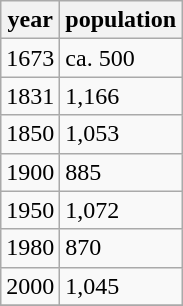<table class="wikitable">
<tr>
<th>year</th>
<th>population</th>
</tr>
<tr>
<td>1673</td>
<td>ca. 500</td>
</tr>
<tr>
<td>1831</td>
<td>1,166</td>
</tr>
<tr>
<td>1850</td>
<td>1,053</td>
</tr>
<tr>
<td>1900</td>
<td>885</td>
</tr>
<tr>
<td>1950</td>
<td>1,072</td>
</tr>
<tr>
<td>1980</td>
<td>870</td>
</tr>
<tr>
<td>2000</td>
<td>1,045</td>
</tr>
<tr>
</tr>
</table>
